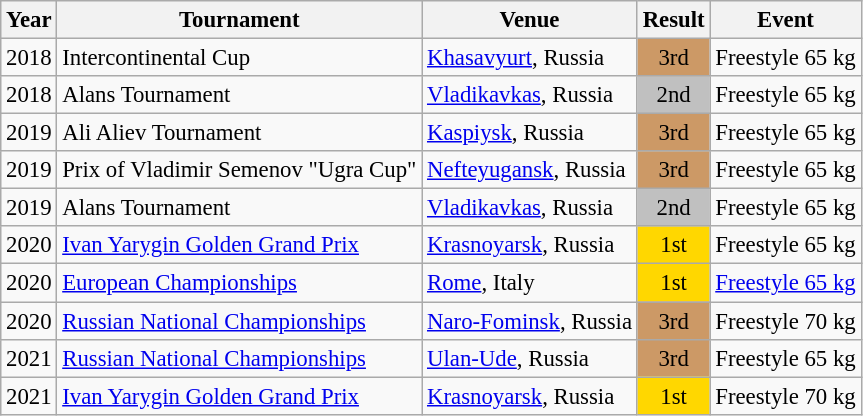<table class="wikitable" style="font-size:95%;">
<tr>
<th>Year</th>
<th>Tournament</th>
<th>Venue</th>
<th>Result</th>
<th>Event</th>
</tr>
<tr>
<td>2018</td>
<td>Intercontinental Cup</td>
<td> <a href='#'>Khasavyurt</a>, Russia</td>
<td align="center" bgcolor="cc9966">3rd</td>
<td>Freestyle 65 kg</td>
</tr>
<tr>
<td>2018</td>
<td>Alans Tournament</td>
<td> <a href='#'>Vladikavkas</a>, Russia</td>
<td align="center" bgcolor="C0C0C0">2nd</td>
<td>Freestyle 65 kg</td>
</tr>
<tr>
<td>2019</td>
<td>Ali Aliev Tournament</td>
<td> <a href='#'>Kaspiysk</a>, Russia</td>
<td align="center" bgcolor="cc9966">3rd</td>
<td>Freestyle 65 kg</td>
</tr>
<tr>
<td>2019</td>
<td>Prix of Vladimir Semenov "Ugra Cup"</td>
<td> <a href='#'>Nefteyugansk</a>, Russia</td>
<td align="center" bgcolor="cc9966">3rd</td>
<td>Freestyle 65 kg</td>
</tr>
<tr>
<td>2019</td>
<td>Alans Tournament</td>
<td> <a href='#'>Vladikavkas</a>, Russia</td>
<td align="center" bgcolor="C0C0C0">2nd</td>
<td>Freestyle 65 kg</td>
</tr>
<tr>
<td>2020</td>
<td><a href='#'>Ivan Yarygin Golden Grand Prix</a></td>
<td> <a href='#'>Krasnoyarsk</a>, Russia</td>
<td align="center" bgcolor=gold>1st</td>
<td>Freestyle 65 kg</td>
</tr>
<tr>
<td>2020</td>
<td><a href='#'>European Championships</a></td>
<td> <a href='#'>Rome</a>, Italy</td>
<td align="center" bgcolor=gold>1st</td>
<td><a href='#'>Freestyle 65 kg</a></td>
</tr>
<tr>
<td>2020</td>
<td><a href='#'>Russian National Championships</a></td>
<td> <a href='#'>Naro-Fominsk</a>, Russia</td>
<td align="center" bgcolor="cc9966">3rd</td>
<td>Freestyle 70 kg</td>
</tr>
<tr>
<td>2021</td>
<td><a href='#'>Russian National Championships</a></td>
<td> <a href='#'>Ulan-Ude</a>, Russia</td>
<td align="center" bgcolor="cc9966">3rd</td>
<td>Freestyle 65 kg</td>
</tr>
<tr>
<td>2021</td>
<td><a href='#'>Ivan Yarygin Golden Grand Prix</a></td>
<td> <a href='#'>Krasnoyarsk</a>, Russia</td>
<td align="center" bgcolor=gold>1st</td>
<td>Freestyle 70 kg</td>
</tr>
</table>
